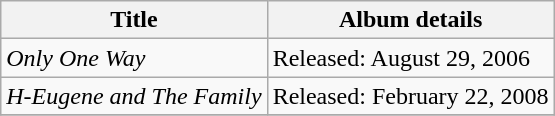<table class="wikitable">
<tr>
<th>Title</th>
<th>Album details</th>
</tr>
<tr>
<td><em>Only One Way</em></td>
<td>Released: August 29, 2006</td>
</tr>
<tr>
<td><em>H-Eugene and The Family</em></td>
<td>Released: February 22, 2008</td>
</tr>
<tr>
</tr>
</table>
